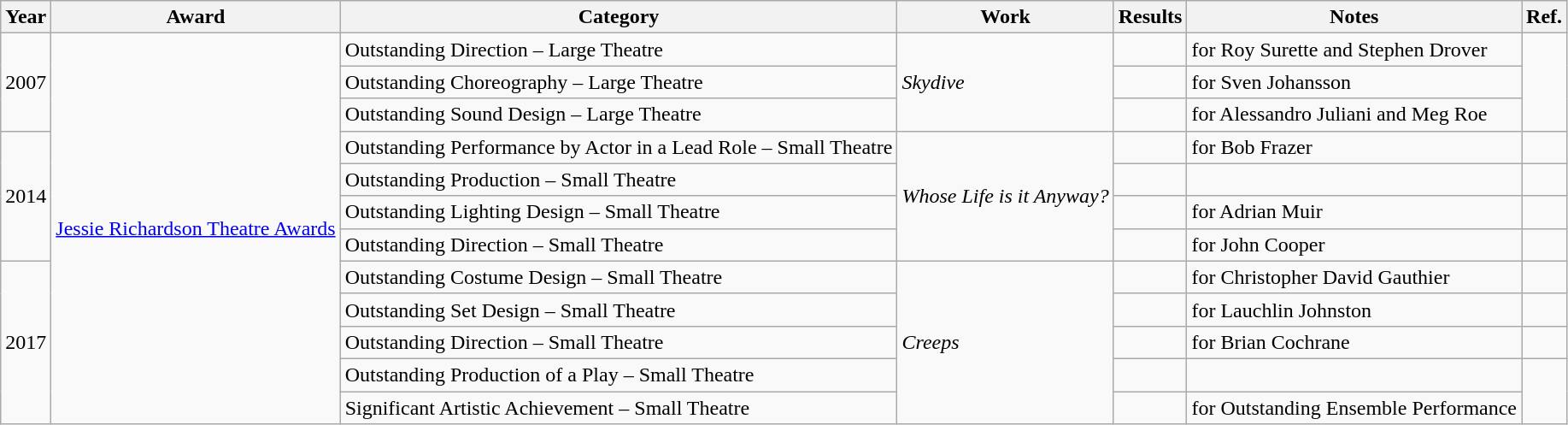<table class="wikitable">
<tr>
<th>Year</th>
<th>Award</th>
<th>Category</th>
<th>Work</th>
<th>Results</th>
<th>Notes</th>
<th>Ref.</th>
</tr>
<tr>
<td rowspan="3">2007</td>
<td rowspan="12"><a href='#'>Jessie Richardson Theatre Awards</a></td>
<td>Outstanding Direction – Large Theatre</td>
<td rowspan="3"><em>Skydive</em></td>
<td></td>
<td>for Roy Surette and Stephen Drover</td>
<td rowspan="3"></td>
</tr>
<tr>
<td>Outstanding Choreography – Large Theatre</td>
<td></td>
<td>for Sven Johansson</td>
</tr>
<tr>
<td>Outstanding Sound Design – Large Theatre</td>
<td></td>
<td>for Alessandro Juliani and Meg Roe</td>
</tr>
<tr>
<td rowspan="4">2014</td>
<td>Outstanding Performance by Actor in a Lead Role – Small Theatre</td>
<td rowspan="4"><em>Whose Life is it Anyway?</em></td>
<td></td>
<td>for Bob Frazer</td>
<td></td>
</tr>
<tr>
<td>Outstanding Production – Small Theatre</td>
<td></td>
<td></td>
<td></td>
</tr>
<tr>
<td>Outstanding Lighting Design – Small Theatre</td>
<td></td>
<td>for Adrian Muir</td>
<td></td>
</tr>
<tr>
<td>Outstanding Direction – Small Theatre</td>
<td></td>
<td>for John Cooper</td>
<td></td>
</tr>
<tr>
<td rowspan="5">2017</td>
<td>Outstanding Costume Design – Small Theatre</td>
<td rowspan="5"><em>Creeps</em></td>
<td></td>
<td>for Christopher David Gauthier</td>
<td></td>
</tr>
<tr>
<td>Outstanding Set Design – Small Theatre</td>
<td></td>
<td>for Lauchlin Johnston</td>
<td></td>
</tr>
<tr>
<td>Outstanding Direction – Small Theatre</td>
<td></td>
<td>for Brian Cochrane</td>
<td></td>
</tr>
<tr>
<td>Outstanding Production of a Play – Small Theatre</td>
<td></td>
<td></td>
<td rowspan="2"></td>
</tr>
<tr>
<td>Significant Artistic Achievement – Small Theatre</td>
<td></td>
<td>for Outstanding Ensemble Performance</td>
</tr>
</table>
